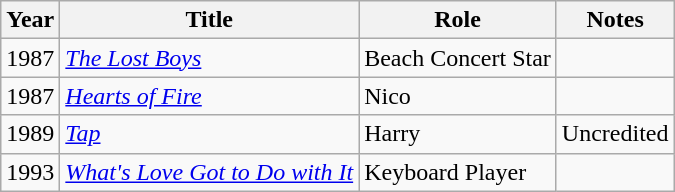<table class="wikitable sortable">
<tr>
<th>Year</th>
<th>Title</th>
<th>Role</th>
<th class="unsortable">Notes</th>
</tr>
<tr>
<td>1987</td>
<td><em><a href='#'>The Lost Boys</a></em></td>
<td>Beach Concert Star</td>
<td></td>
</tr>
<tr>
<td>1987</td>
<td><em><a href='#'>Hearts of Fire</a></em></td>
<td>Nico</td>
<td></td>
</tr>
<tr>
<td>1989</td>
<td><em><a href='#'>Tap</a></em></td>
<td>Harry</td>
<td>Uncredited</td>
</tr>
<tr>
<td>1993</td>
<td><em><a href='#'>What's Love Got to Do with It</a></em></td>
<td>Keyboard Player</td>
<td></td>
</tr>
</table>
